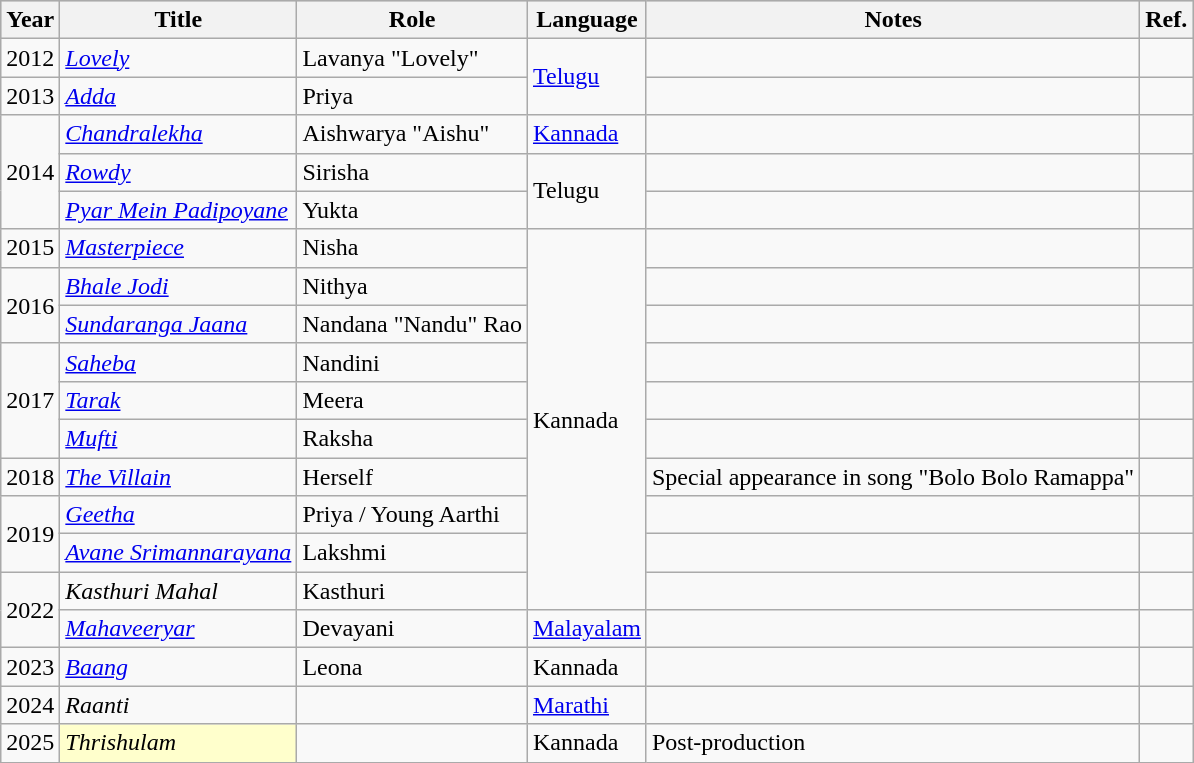<table class="wikitable sortable">
<tr style="background:#ccc; text-align:center;">
<th>Year</th>
<th>Title</th>
<th>Role</th>
<th>Language</th>
<th class="unsortable">Notes</th>
<th class="unsortable">Ref.</th>
</tr>
<tr>
<td>2012</td>
<td><em><a href='#'>Lovely</a></em></td>
<td>Lavanya "Lovely"</td>
<td rowspan="2"><a href='#'>Telugu</a></td>
<td></td>
<td></td>
</tr>
<tr>
<td>2013</td>
<td><em><a href='#'>Adda</a></em></td>
<td>Priya</td>
<td></td>
<td></td>
</tr>
<tr>
<td rowspan="3">2014</td>
<td><em><a href='#'>Chandralekha</a></em></td>
<td>Aishwarya "Aishu"</td>
<td><a href='#'>Kannada</a></td>
<td></td>
<td></td>
</tr>
<tr>
<td><em><a href='#'>Rowdy</a></em></td>
<td>Sirisha</td>
<td rowspan="2">Telugu</td>
<td></td>
<td></td>
</tr>
<tr>
<td><em><a href='#'>Pyar Mein Padipoyane</a></em></td>
<td>Yukta</td>
<td></td>
<td></td>
</tr>
<tr>
<td>2015</td>
<td><em><a href='#'>Masterpiece</a></em></td>
<td>Nisha</td>
<td rowspan="10">Kannada</td>
<td></td>
<td></td>
</tr>
<tr>
<td rowspan="2">2016</td>
<td><em><a href='#'>Bhale Jodi</a></em></td>
<td>Nithya</td>
<td></td>
<td></td>
</tr>
<tr>
<td><em><a href='#'>Sundaranga Jaana</a></em></td>
<td>Nandana "Nandu" Rao</td>
<td></td>
<td></td>
</tr>
<tr>
<td rowspan="3">2017</td>
<td><em><a href='#'>Saheba</a></em></td>
<td>Nandini</td>
<td></td>
<td></td>
</tr>
<tr>
<td><em><a href='#'>Tarak</a></em></td>
<td>Meera</td>
<td></td>
<td></td>
</tr>
<tr>
<td><em><a href='#'>Mufti</a></em></td>
<td>Raksha</td>
<td></td>
<td></td>
</tr>
<tr>
<td>2018</td>
<td><em><a href='#'>The Villain</a></em></td>
<td>Herself</td>
<td>Special appearance in song "Bolo Bolo Ramappa"</td>
<td></td>
</tr>
<tr>
<td rowspan="2">2019</td>
<td><a href='#'><em>Geetha</em></a></td>
<td>Priya / Young Aarthi</td>
<td></td>
<td></td>
</tr>
<tr>
<td><em><a href='#'>Avane Srimannarayana</a></em></td>
<td>Lakshmi</td>
<td></td>
<td></td>
</tr>
<tr>
<td rowspan="2">2022</td>
<td><em>Kasthuri Mahal</em></td>
<td>Kasthuri</td>
<td></td>
<td></td>
</tr>
<tr>
<td><em><a href='#'>Mahaveeryar</a></em></td>
<td>Devayani</td>
<td><a href='#'>Malayalam</a></td>
<td></td>
<td></td>
</tr>
<tr>
<td>2023</td>
<td><em><a href='#'>Baang</a></em></td>
<td>Leona</td>
<td>Kannada</td>
<td></td>
<td></td>
</tr>
<tr>
<td>2024</td>
<td><em>Raanti</em></td>
<td></td>
<td><a href='#'>Marathi</a></td>
<td></td>
<td></td>
</tr>
<tr>
<td>2025</td>
<td style="background:#FFFFCC;"><em>Thrishulam</em> </td>
<td></td>
<td>Kannada</td>
<td>Post-production</td>
<td></td>
</tr>
</table>
